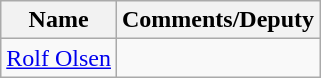<table class="wikitable">
<tr>
<th>Name</th>
<th>Comments/Deputy</th>
</tr>
<tr>
<td><a href='#'>Rolf Olsen</a></td>
<td></td>
</tr>
</table>
